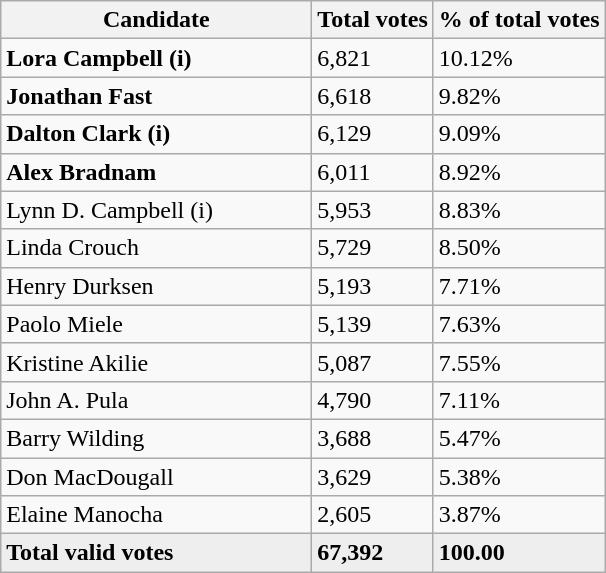<table class="wikitable">
<tr>
<th bgcolor="#DDDDFF" width="200px">Candidate</th>
<th bgcolor="#DDDDFF">Total votes</th>
<th bgcolor="#DDDDFF">% of total votes</th>
</tr>
<tr>
<td><strong>Lora Campbell (i)</strong></td>
<td>6,821</td>
<td>10.12%</td>
</tr>
<tr>
<td><strong>Jonathan Fast</strong></td>
<td>6,618</td>
<td>9.82%</td>
</tr>
<tr>
<td><strong>Dalton Clark (i)</strong></td>
<td>6,129</td>
<td>9.09%</td>
</tr>
<tr>
<td><strong>Alex Bradnam </strong></td>
<td>6,011</td>
<td>8.92%</td>
</tr>
<tr>
<td>Lynn D. Campbell (i)</td>
<td>5,953</td>
<td>8.83%</td>
</tr>
<tr>
<td>Linda Crouch</td>
<td>5,729</td>
<td>8.50%</td>
</tr>
<tr>
<td>Henry Durksen</td>
<td>5,193</td>
<td>7.71%</td>
</tr>
<tr>
<td>Paolo Miele</td>
<td>5,139</td>
<td>7.63%</td>
</tr>
<tr>
<td>Kristine Akilie</td>
<td>5,087</td>
<td>7.55%</td>
</tr>
<tr>
<td>John A. Pula</td>
<td>4,790</td>
<td>7.11%</td>
</tr>
<tr>
<td>Barry Wilding</td>
<td>3,688</td>
<td>5.47%</td>
</tr>
<tr>
<td>Don MacDougall</td>
<td>3,629</td>
<td>5.38%</td>
</tr>
<tr>
<td>Elaine Manocha</td>
<td>2,605</td>
<td>3.87%</td>
</tr>
<tr bgcolor="#EEEEEE">
<td><strong>Total valid votes</strong></td>
<td><strong>67,392</strong></td>
<td><strong>100.00</strong></td>
</tr>
</table>
